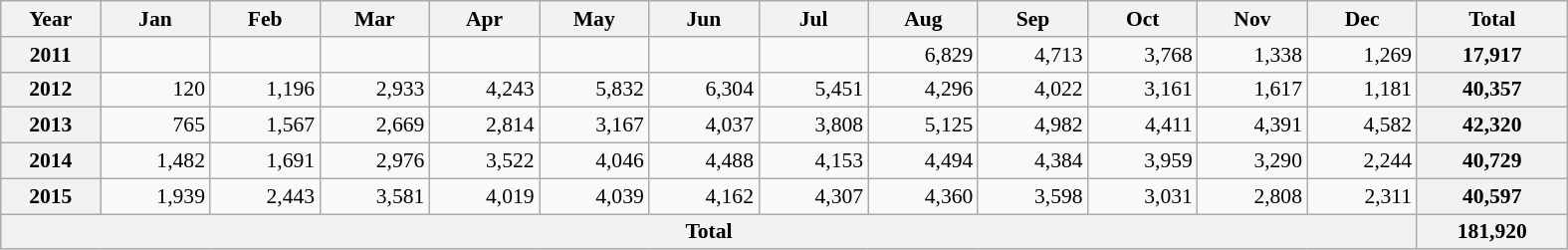<table class=wikitable style="text-align:right; font-size:0.9em; width:1050px;">
<tr>
<th>Year</th>
<th>Jan</th>
<th>Feb</th>
<th>Mar</th>
<th>Apr</th>
<th>May</th>
<th>Jun</th>
<th>Jul</th>
<th>Aug</th>
<th>Sep</th>
<th>Oct</th>
<th>Nov</th>
<th>Dec</th>
<th>Total</th>
</tr>
<tr>
<th>2011</th>
<td></td>
<td></td>
<td></td>
<td></td>
<td></td>
<td></td>
<td></td>
<td>6,829</td>
<td>4,713</td>
<td>3,768</td>
<td>1,338</td>
<td>1,269</td>
<th>17,917</th>
</tr>
<tr>
<th>2012</th>
<td>120</td>
<td>1,196</td>
<td>2,933</td>
<td>4,243</td>
<td>5,832</td>
<td>6,304</td>
<td>5,451</td>
<td>4,296</td>
<td>4,022</td>
<td>3,161</td>
<td>1,617</td>
<td>1,181</td>
<th>40,357</th>
</tr>
<tr>
<th>2013</th>
<td>765</td>
<td>1,567</td>
<td>2,669</td>
<td>2,814</td>
<td>3,167</td>
<td>4,037</td>
<td>3,808</td>
<td>5,125</td>
<td>4,982</td>
<td>4,411</td>
<td>4,391</td>
<td>4,582</td>
<th>42,320</th>
</tr>
<tr>
<th>2014</th>
<td>1,482</td>
<td>1,691</td>
<td>2,976</td>
<td>3,522</td>
<td>4,046</td>
<td>4,488</td>
<td>4,153</td>
<td>4,494</td>
<td>4,384</td>
<td>3,959</td>
<td>3,290</td>
<td>2,244</td>
<th>40,729</th>
</tr>
<tr>
<th>2015</th>
<td>1,939</td>
<td>2,443</td>
<td>3,581</td>
<td>4,019</td>
<td>4,039</td>
<td>4,162</td>
<td>4,307</td>
<td>4,360</td>
<td>3,598</td>
<td>3,031</td>
<td>2,808</td>
<td>2,311</td>
<th>40,597</th>
</tr>
<tr>
<th colspan=13>Total</th>
<th>181,920</th>
</tr>
</table>
